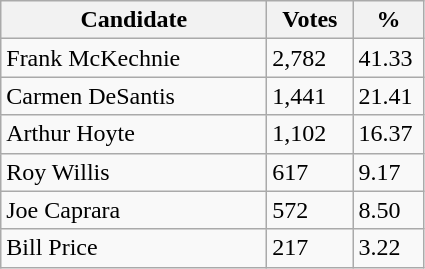<table class="wikitable">
<tr>
<th style="width: 170px">Candidate</th>
<th style="width: 50px">Votes</th>
<th style="width: 40px">%</th>
</tr>
<tr>
<td>Frank McKechnie</td>
<td>2,782</td>
<td>41.33</td>
</tr>
<tr>
<td>Carmen DeSantis</td>
<td>1,441</td>
<td>21.41</td>
</tr>
<tr>
<td>Arthur Hoyte</td>
<td>1,102</td>
<td>16.37</td>
</tr>
<tr>
<td>Roy Willis</td>
<td>617</td>
<td>9.17</td>
</tr>
<tr>
<td>Joe Caprara</td>
<td>572</td>
<td>8.50</td>
</tr>
<tr>
<td>Bill Price</td>
<td>217</td>
<td>3.22</td>
</tr>
</table>
